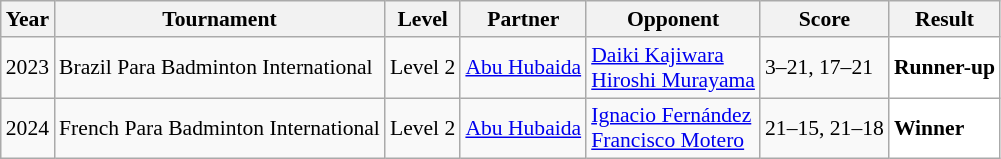<table class="sortable wikitable" style="font-size: 90%;">
<tr>
<th>Year</th>
<th>Tournament</th>
<th>Level</th>
<th>Partner</th>
<th>Opponent</th>
<th>Score</th>
<th>Result</th>
</tr>
<tr>
<td align="center">2023</td>
<td align="left">Brazil Para Badminton International</td>
<td align="left">Level 2</td>
<td align="left"> <a href='#'>Abu Hubaida</a></td>
<td align="left"> <a href='#'>Daiki Kajiwara</a><br>  <a href='#'>Hiroshi Murayama</a></td>
<td align="left">3–21, 17–21</td>
<td style="text-align:left; background:white"> <strong>Runner-up</strong></td>
</tr>
<tr>
<td align="center">2024</td>
<td align="left">French Para Badminton International</td>
<td align="left">Level 2</td>
<td align="left"> <a href='#'>Abu Hubaida</a></td>
<td align="left"> <a href='#'>Ignacio Fernández</a><br>  <a href='#'>Francisco Motero</a></td>
<td align="left">21–15, 21–18</td>
<td style="text-align:left; background:white"> <strong>Winner</strong></td>
</tr>
</table>
